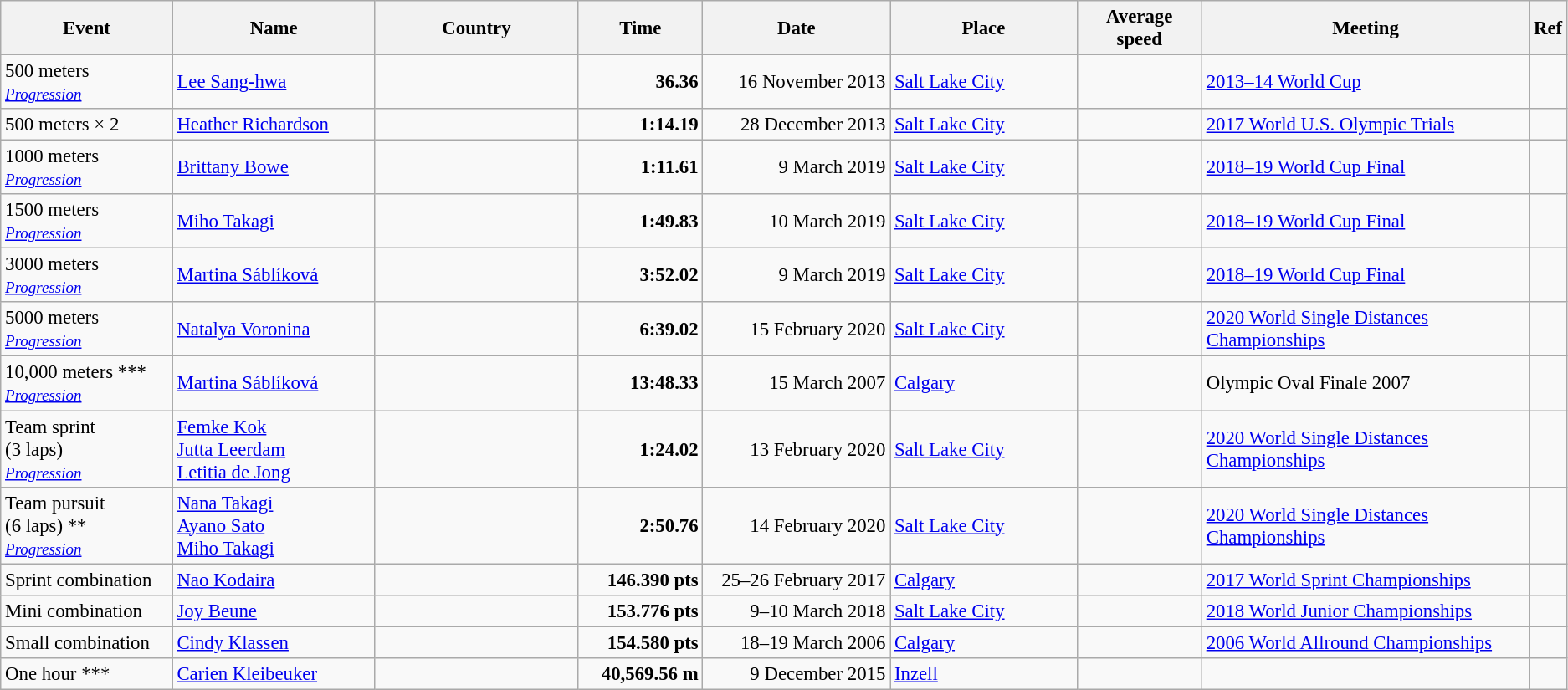<table class="wikitable sortable" style="font-size:95%">
<tr>
<th style="width: 11%;">Event</th>
<th style="width: 13%;">Name</th>
<th style="width: 13%;">Country</th>
<th style="width: 8%;">Time</th>
<th style="width: 12%;">Date</th>
<th style="width: 12%;">Place</th>
<th style="width: 8%;">Average speed</th>
<th style="width: 21%;">Meeting</th>
<th style="width: 2%;">Ref</th>
</tr>
<tr>
<td>500 meters<br><small><em><a href='#'>Progression</a></em></small></td>
<td><a href='#'>Lee Sang-hwa</a></td>
<td></td>
<td align=right><strong>36.36</strong></td>
<td align=right>16 November 2013</td>
<td> <a href='#'>Salt Lake City</a></td>
<td align=center></td>
<td><a href='#'>2013–14 World Cup</a></td>
<td><br></td>
</tr>
<tr>
<td>500 meters × 2</td>
<td><a href='#'>Heather Richardson</a></td>
<td></td>
<td align=right><strong>1:14.19</strong></td>
<td align=right>28 December 2013</td>
<td> <a href='#'>Salt Lake City</a></td>
<td align=center></td>
<td><a href='#'>2017 World U.S. Olympic Trials</a></td>
<td></td>
</tr>
<tr>
<td>1000 meters<br><small><em><a href='#'>Progression</a></em></small></td>
<td><a href='#'>Brittany Bowe</a></td>
<td></td>
<td align=right><strong>1:11.61</strong></td>
<td align=right>9 March 2019</td>
<td> <a href='#'>Salt Lake City</a></td>
<td align=center></td>
<td><a href='#'>2018–19 World Cup Final</a></td>
<td></td>
</tr>
<tr>
<td>1500 meters<br><small><em><a href='#'>Progression</a></em></small></td>
<td><a href='#'>Miho Takagi</a></td>
<td></td>
<td align=right><strong>1:49.83</strong></td>
<td align=right>10 March 2019</td>
<td> <a href='#'>Salt Lake City</a></td>
<td align=center></td>
<td><a href='#'>2018–19 World Cup Final</a></td>
<td></td>
</tr>
<tr>
<td>3000 meters<br><small><em><a href='#'>Progression</a></em></small></td>
<td><a href='#'>Martina Sáblíková</a></td>
<td></td>
<td align=right><strong>3:52.02</strong></td>
<td align=right>9 March 2019</td>
<td> <a href='#'>Salt Lake City</a></td>
<td align=center></td>
<td><a href='#'>2018–19 World Cup Final</a></td>
<td></td>
</tr>
<tr>
<td>5000 meters<br><small><em><a href='#'>Progression</a></em></small></td>
<td><a href='#'>Natalya Voronina</a></td>
<td></td>
<td align=right><strong>6:39.02</strong></td>
<td align=right>15 February 2020</td>
<td> <a href='#'>Salt Lake City</a></td>
<td align=center></td>
<td><a href='#'>2020 World Single Distances Championships</a></td>
<td></td>
</tr>
<tr>
<td>10,000 meters ***<br><small><em><a href='#'>Progression</a></em></small></td>
<td><a href='#'>Martina Sáblíková</a></td>
<td></td>
<td align=right><strong>13:48.33</strong></td>
<td align=right>15 March 2007</td>
<td> <a href='#'>Calgary</a></td>
<td align=center></td>
<td>Olympic Oval Finale 2007</td>
<td></td>
</tr>
<tr>
<td>Team sprint<br>(3 laps)<br><small><em><a href='#'>Progression</a></em></small></td>
<td><a href='#'>Femke Kok</a><br><a href='#'>Jutta Leerdam</a><br><a href='#'>Letitia de Jong</a></td>
<td></td>
<td align=right><strong>1:24.02</strong></td>
<td align=right>13 February 2020</td>
<td> <a href='#'>Salt Lake City</a></td>
<td align=center></td>
<td><a href='#'>2020 World Single Distances Championships</a></td>
<td></td>
</tr>
<tr>
<td>Team pursuit<br>(6 laps) **<br><small><em><a href='#'>Progression</a></em></small></td>
<td><a href='#'>Nana Takagi</a><br><a href='#'>Ayano Sato</a><br><a href='#'>Miho Takagi</a></td>
<td></td>
<td align=right><strong>2:50.76</strong></td>
<td align=right>14 February 2020</td>
<td> <a href='#'>Salt Lake City</a></td>
<td align=center></td>
<td><a href='#'>2020 World Single Distances Championships</a></td>
<td></td>
</tr>
<tr>
<td>Sprint combination</td>
<td><a href='#'>Nao Kodaira</a></td>
<td></td>
<td align=right><strong>146.390 pts</strong></td>
<td align=right>25–26 February 2017</td>
<td> <a href='#'>Calgary</a></td>
<td></td>
<td><a href='#'>2017 World Sprint Championships</a></td>
<td></td>
</tr>
<tr>
<td>Mini combination</td>
<td><a href='#'>Joy Beune</a></td>
<td></td>
<td align=right><strong>153.776 pts</strong></td>
<td align=right>9–10 March 2018</td>
<td> <a href='#'>Salt Lake City</a></td>
<td></td>
<td><a href='#'>2018 World Junior Championships</a></td>
<td></td>
</tr>
<tr>
<td>Small combination</td>
<td><a href='#'>Cindy Klassen</a></td>
<td></td>
<td align=right><strong>154.580 pts</strong></td>
<td align=right>18–19 March 2006</td>
<td> <a href='#'>Calgary</a></td>
<td></td>
<td><a href='#'>2006 World Allround Championships</a></td>
<td></td>
</tr>
<tr>
<td>One hour ***</td>
<td><a href='#'>Carien Kleibeuker</a></td>
<td></td>
<td align=right><strong>40,569.56 m</strong></td>
<td align=right>9 December 2015</td>
<td> <a href='#'>Inzell</a></td>
<td align=center></td>
<td></td>
<td></td>
</tr>
</table>
